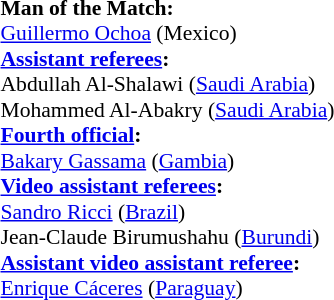<table style="width:100%; font-size:90%;">
<tr>
<td><br><strong>Man of the Match:</strong>
<br><a href='#'>Guillermo Ochoa</a> (Mexico)<br><strong><a href='#'>Assistant referees</a>:</strong>
<br>Abdullah Al-Shalawi (<a href='#'>Saudi Arabia</a>)
<br>Mohammed Al-Abakry (<a href='#'>Saudi Arabia</a>)
<br><strong><a href='#'>Fourth official</a>:</strong>
<br><a href='#'>Bakary Gassama</a> (<a href='#'>Gambia</a>)
<br><strong><a href='#'>Video assistant referees</a>:</strong>
<br><a href='#'>Sandro Ricci</a> (<a href='#'>Brazil</a>)
<br>Jean-Claude Birumushahu (<a href='#'>Burundi</a>)
<br><strong><a href='#'>Assistant video assistant referee</a>:</strong>
<br><a href='#'>Enrique Cáceres</a> (<a href='#'>Paraguay</a>)</td>
</tr>
</table>
